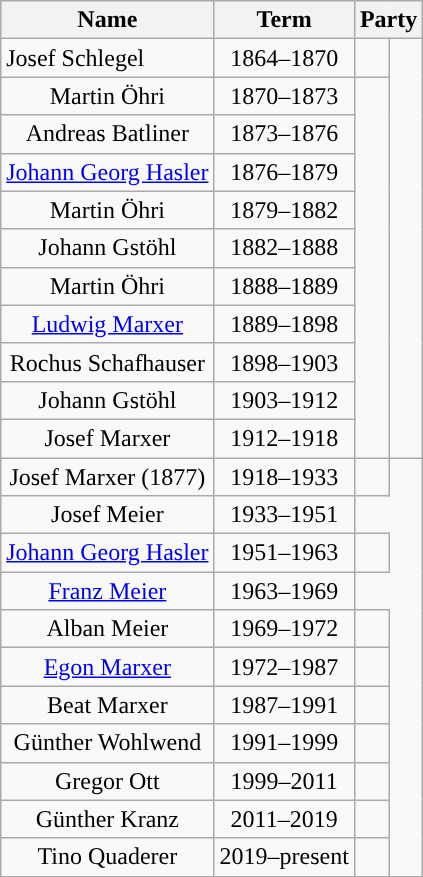<table class="wikitable" style="text-align:center;" style="font-size: 85%">
<tr>
<th scope=col>Name</th>
<th scope="col">Term</th>
<th colspan="2" scope="colgroup">Party</th>
</tr>
<tr>
<td align="left">Josef Schlegel</td>
<td>1864–1870</td>
<td style="background:"></td>
<td rowspan="11"></td>
</tr>
<tr>
<td align=“left”>Martin Öhri</td>
<td>1870–1873</td>
</tr>
<tr>
<td align=“left”>Andreas Batliner</td>
<td>1873–1876</td>
</tr>
<tr>
<td align=“left”><a href='#'>Johann Georg Hasler</a></td>
<td>1876–1879</td>
</tr>
<tr>
<td align=“left”>Martin Öhri</td>
<td>1879–1882</td>
</tr>
<tr>
<td align=“left”>Johann Gstöhl</td>
<td>1882–1888</td>
</tr>
<tr>
<td align=“left”>Martin Öhri</td>
<td>1888–1889</td>
</tr>
<tr>
<td align=“left”><a href='#'>Ludwig Marxer</a></td>
<td>1889–1898</td>
</tr>
<tr>
<td align=“left”>Rochus Schafhauser</td>
<td>1898–1903</td>
</tr>
<tr>
<td align=“left”>Johann Gstöhl</td>
<td>1903–1912</td>
</tr>
<tr>
<td align=“left”>Josef Marxer</td>
<td>1912–1918</td>
</tr>
<tr>
<td align=“left”>Josef Marxer (1877)</td>
<td>1918–1933</td>
<td></td>
</tr>
<tr>
<td align=“left”>Josef Meier</td>
<td>1933–1951</td>
</tr>
<tr>
<td align=“left”><a href='#'>Johann Georg Hasler</a></td>
<td>1951–1963</td>
<td></td>
</tr>
<tr>
<td align=“left”><a href='#'>Franz Meier</a></td>
<td>1963–1969</td>
</tr>
<tr>
<td align=“left”>Alban Meier</td>
<td>1969–1972</td>
<td></td>
</tr>
<tr>
<td align=“left”><a href='#'>Egon Marxer</a></td>
<td>1972–1987</td>
<td></td>
</tr>
<tr>
<td align=“left”>Beat Marxer</td>
<td>1987–1991</td>
<td></td>
</tr>
<tr>
<td align=“left”>Günther Wohlwend</td>
<td>1991–1999</td>
<td></td>
</tr>
<tr>
<td align=“left”>Gregor Ott</td>
<td>1999–2011</td>
<td></td>
</tr>
<tr>
<td align=“left”>Günther Kranz</td>
<td>2011–2019</td>
<td></td>
</tr>
<tr>
<td align=“left”>Tino Quaderer</td>
<td>2019–present</td>
<td></td>
</tr>
</table>
